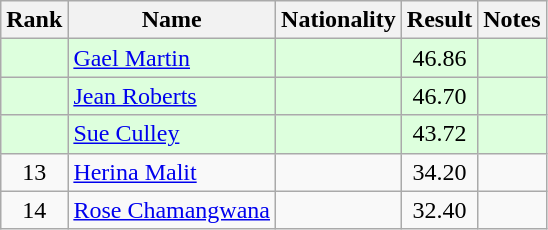<table class="wikitable sortable" style="text-align:center">
<tr>
<th>Rank</th>
<th>Name</th>
<th>Nationality</th>
<th>Result</th>
<th>Notes</th>
</tr>
<tr bgcolor=ddffdd>
<td></td>
<td align=left><a href='#'>Gael Martin</a></td>
<td align=left></td>
<td>46.86</td>
<td></td>
</tr>
<tr bgcolor=ddffdd>
<td></td>
<td align=left><a href='#'>Jean Roberts</a></td>
<td align=left></td>
<td>46.70</td>
<td></td>
</tr>
<tr bgcolor=ddffdd>
<td></td>
<td align=left><a href='#'>Sue Culley</a></td>
<td align=left></td>
<td>43.72</td>
<td></td>
</tr>
<tr>
<td>13</td>
<td align=left><a href='#'>Herina Malit</a></td>
<td align=left></td>
<td>34.20</td>
<td></td>
</tr>
<tr>
<td>14</td>
<td align=left><a href='#'>Rose Chamangwana</a></td>
<td align=left></td>
<td>32.40</td>
<td></td>
</tr>
</table>
